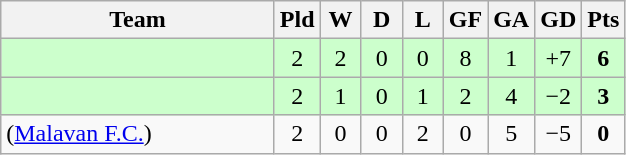<table class="wikitable" style="text-align: center;">
<tr>
<th width="175">Team</th>
<th width="20">Pld</th>
<th width="20">W</th>
<th width="20">D</th>
<th width="20">L</th>
<th width="20">GF</th>
<th width="20">GA</th>
<th width="20">GD</th>
<th width="20">Pts</th>
</tr>
<tr bgcolor=#ccffcc>
<td align=left></td>
<td>2</td>
<td>2</td>
<td>0</td>
<td>0</td>
<td>8</td>
<td>1</td>
<td>+7</td>
<td><strong>6</strong></td>
</tr>
<tr bgcolor=#ccffcc>
<td align=left></td>
<td>2</td>
<td>1</td>
<td>0</td>
<td>1</td>
<td>2</td>
<td>4</td>
<td>−2</td>
<td><strong>3</strong></td>
</tr>
<tr>
<td align=left> (<a href='#'>Malavan F.C.</a>)</td>
<td>2</td>
<td>0</td>
<td>0</td>
<td>2</td>
<td>0</td>
<td>5</td>
<td>−5</td>
<td><strong>0</strong></td>
</tr>
</table>
